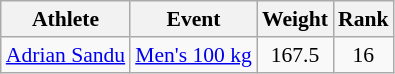<table class="wikitable" border="1" style="font-size:90%">
<tr>
<th>Athlete</th>
<th>Event</th>
<th>Weight</th>
<th>Rank</th>
</tr>
<tr align=center>
<td align="left"><a href='#'>Adrian Sandu</a></td>
<td><a href='#'>Men's 100 kg</a></td>
<td>167.5</td>
<td>16</td>
</tr>
</table>
